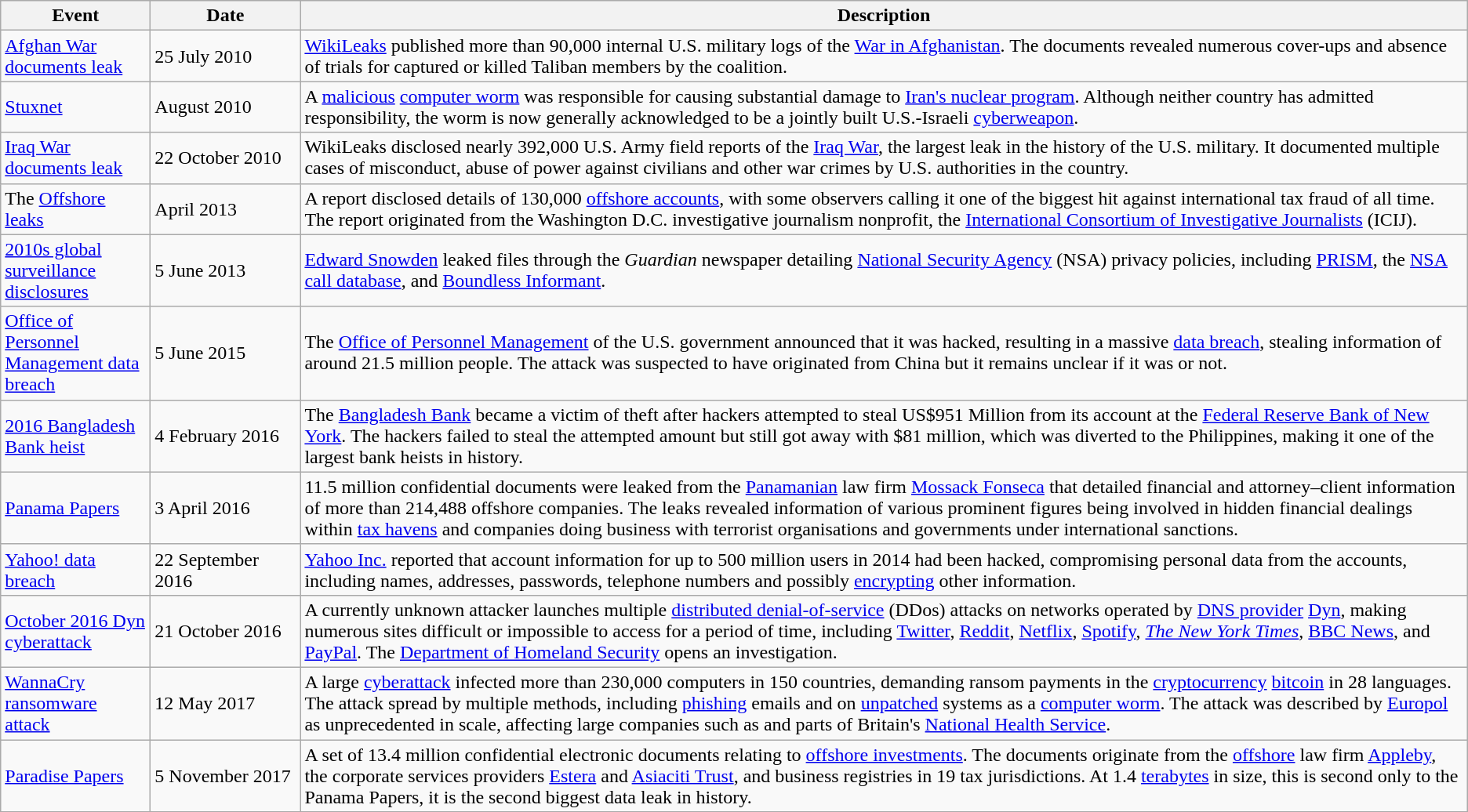<table class="wikitable sortable">
<tr>
<th style="width: 120px;">Event</th>
<th style="width: 120px;">Date</th>
<th>Description</th>
</tr>
<tr>
<td><a href='#'>Afghan War documents leak</a></td>
<td>25 July 2010</td>
<td><a href='#'>WikiLeaks</a> published more than 90,000 internal U.S. military logs of the <a href='#'>War in Afghanistan</a>. The documents revealed numerous cover-ups and absence of trials for captured or killed Taliban members by the coalition.</td>
</tr>
<tr>
<td><a href='#'>Stuxnet</a></td>
<td>August 2010</td>
<td>A <a href='#'>malicious</a> <a href='#'>computer worm</a> was responsible for causing substantial damage to <a href='#'>Iran's nuclear program</a>. Although neither country has admitted responsibility, the worm is now generally acknowledged to be a jointly built U.S.-Israeli <a href='#'>cyberweapon</a>.</td>
</tr>
<tr>
<td><a href='#'>Iraq War documents leak</a></td>
<td>22 October 2010</td>
<td>WikiLeaks disclosed nearly 392,000 U.S. Army field reports of the <a href='#'>Iraq War</a>, the largest leak in the history of the U.S. military. It documented multiple cases of misconduct, abuse of power against civilians and other war crimes by U.S. authorities in the country.</td>
</tr>
<tr>
<td>The <a href='#'>Offshore leaks</a></td>
<td>April 2013</td>
<td>A report disclosed details of 130,000 <a href='#'>offshore accounts</a>, with some observers calling it one of the biggest hit against international tax fraud of all time. The report originated from the Washington D.C. investigative journalism nonprofit, the <a href='#'>International Consortium of Investigative Journalists</a> (ICIJ).</td>
</tr>
<tr>
<td><a href='#'>2010s global surveillance disclosures</a></td>
<td>5 June 2013</td>
<td><a href='#'>Edward Snowden</a> leaked files through the <em>Guardian</em> newspaper detailing <a href='#'>National Security Agency</a> (NSA) privacy policies, including <a href='#'>PRISM</a>, the <a href='#'>NSA call database</a>, and <a href='#'>Boundless Informant</a>.</td>
</tr>
<tr>
<td><a href='#'>Office of Personnel Management data breach</a></td>
<td>5 June 2015</td>
<td>The <a href='#'>Office of Personnel Management</a> of the U.S. government announced that it was hacked, resulting in a massive <a href='#'>data breach</a>, stealing information of around 21.5 million people. The attack was suspected to have originated from China but it remains unclear if it was or not.</td>
</tr>
<tr>
<td><a href='#'>2016 Bangladesh Bank heist</a></td>
<td>4 February 2016</td>
<td>The <a href='#'>Bangladesh Bank</a> became a victim of theft after hackers attempted to steal US$951 Million from its account at the <a href='#'>Federal Reserve Bank of New York</a>. The hackers failed to steal the attempted amount but still got away with $81 million, which was diverted to the Philippines, making it one of the largest bank heists in history.</td>
</tr>
<tr>
<td><a href='#'>Panama Papers</a></td>
<td>3 April 2016</td>
<td>11.5 million confidential documents were leaked from the <a href='#'>Panamanian</a> law firm <a href='#'>Mossack Fonseca</a> that detailed financial and attorney–client information of more than 214,488 offshore companies. The leaks revealed information of various prominent figures being involved in hidden financial dealings within <a href='#'>tax havens</a> and companies doing business with terrorist organisations and governments under international sanctions.</td>
</tr>
<tr>
<td><a href='#'>Yahoo! data breach</a></td>
<td>22 September 2016</td>
<td><a href='#'>Yahoo Inc.</a> reported that account information for up to 500 million users in 2014 had been hacked, compromising personal data from the accounts, including names, addresses, passwords, telephone numbers and possibly <a href='#'>encrypting</a> other information.</td>
</tr>
<tr>
<td><a href='#'>October 2016 Dyn cyberattack</a></td>
<td>21 October 2016</td>
<td>A currently unknown attacker launches multiple <a href='#'>distributed denial-of-service</a> (DDos) attacks on networks operated by <a href='#'>DNS provider</a> <a href='#'>Dyn</a>, making numerous sites difficult or impossible to access for a period of time, including <a href='#'>Twitter</a>, <a href='#'>Reddit</a>, <a href='#'>Netflix</a>, <a href='#'>Spotify</a>, <em><a href='#'>The New York Times</a></em>, <a href='#'>BBC News</a>, and <a href='#'>PayPal</a>. The <a href='#'>Department of Homeland Security</a> opens an investigation.</td>
</tr>
<tr>
<td><a href='#'>WannaCry ransomware attack</a></td>
<td>12 May 2017</td>
<td>A large <a href='#'>cyberattack</a> infected more than 230,000 computers in 150 countries, demanding ransom payments in the <a href='#'>cryptocurrency</a> <a href='#'>bitcoin</a> in 28 languages. The attack spread by multiple methods, including <a href='#'>phishing</a> emails and on <a href='#'>unpatched</a> systems as a <a href='#'>computer worm</a>. The attack was described by <a href='#'>Europol</a> as unprecedented in scale, affecting large companies such as  and parts of Britain's <a href='#'>National Health Service</a>.</td>
</tr>
<tr>
<td><a href='#'>Paradise Papers</a></td>
<td>5 November 2017</td>
<td>A set of 13.4 million confidential electronic documents relating to <a href='#'>offshore investments</a>. The documents originate from the <a href='#'>offshore</a> law firm <a href='#'>Appleby</a>, the corporate services providers <a href='#'>Estera</a> and <a href='#'>Asiaciti Trust</a>, and business registries in 19 tax jurisdictions. At 1.4 <a href='#'>terabytes</a> in size, this is second only to the Panama Papers, it is the second biggest data leak in history.</td>
</tr>
</table>
